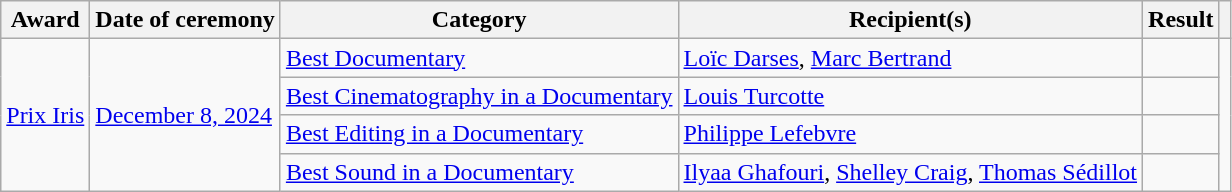<table class="wikitable sortable plainrowheaders">
<tr>
<th scope="col">Award</th>
<th scope="col">Date of ceremony</th>
<th scope="col">Category</th>
<th scope="col">Recipient(s)</th>
<th scope="col">Result</th>
<th scope="col" class="unsortable"></th>
</tr>
<tr>
<td rowspan=4><a href='#'>Prix Iris</a></td>
<td rowspan=4><a href='#'>December 8, 2024</a></td>
<td><a href='#'>Best Documentary</a></td>
<td><a href='#'>Loïc Darses</a>, <a href='#'>Marc Bertrand</a></td>
<td></td>
<td rowspan=4></td>
</tr>
<tr>
<td><a href='#'>Best Cinematography in a Documentary</a></td>
<td><a href='#'>Louis Turcotte</a></td>
<td></td>
</tr>
<tr>
<td><a href='#'>Best Editing in a Documentary</a></td>
<td><a href='#'>Philippe Lefebvre</a></td>
<td></td>
</tr>
<tr>
<td><a href='#'>Best Sound in a Documentary</a></td>
<td><a href='#'>Ilyaa Ghafouri</a>, <a href='#'>Shelley Craig</a>, <a href='#'>Thomas Sédillot</a></td>
<td></td>
</tr>
</table>
